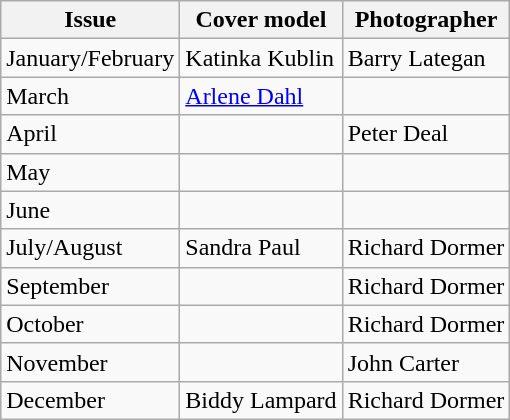<table class="sortable wikitable">
<tr>
<th>Issue</th>
<th>Cover model</th>
<th>Photographer</th>
</tr>
<tr>
<td>January/February</td>
<td>Katinka Kublin</td>
<td>Barry Lategan</td>
</tr>
<tr>
<td>March</td>
<td><a href='#'>Arlene Dahl</a></td>
<td></td>
</tr>
<tr>
<td>April</td>
<td></td>
<td>Peter Deal</td>
</tr>
<tr>
<td>May</td>
<td></td>
<td></td>
</tr>
<tr>
<td>June</td>
<td></td>
<td></td>
</tr>
<tr>
<td>July/August</td>
<td>Sandra Paul</td>
<td>Richard Dormer</td>
</tr>
<tr>
<td>September</td>
<td></td>
<td>Richard Dormer</td>
</tr>
<tr>
<td>October</td>
<td></td>
<td>Richard Dormer</td>
</tr>
<tr>
<td>November</td>
<td></td>
<td>John Carter</td>
</tr>
<tr>
<td>December</td>
<td>Biddy Lampard</td>
<td>Richard Dormer</td>
</tr>
</table>
